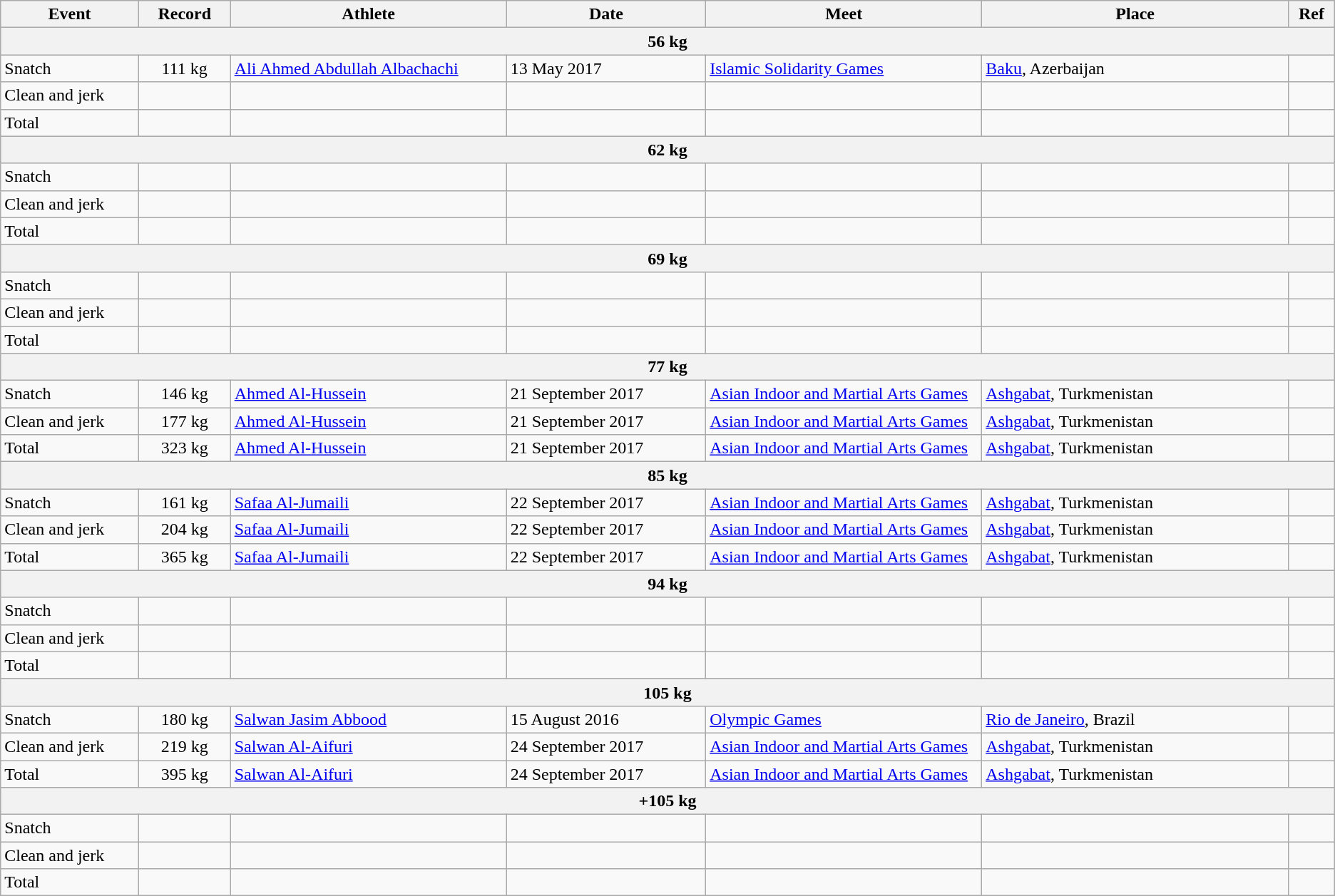<table class="wikitable">
<tr>
<th width=9%>Event</th>
<th width=6%>Record</th>
<th width=18%>Athlete</th>
<th width=13%>Date</th>
<th width=18%>Meet</th>
<th width=20%>Place</th>
<th width=3%>Ref</th>
</tr>
<tr bgcolor="#DDDDDD">
<th colspan="8">56 kg</th>
</tr>
<tr>
<td>Snatch</td>
<td align="center">111 kg</td>
<td><a href='#'>Ali Ahmed Abdullah Albachachi</a></td>
<td>13 May 2017</td>
<td><a href='#'>Islamic Solidarity Games</a></td>
<td><a href='#'>Baku</a>, Azerbaijan</td>
<td></td>
</tr>
<tr>
<td>Clean and jerk</td>
<td></td>
<td></td>
<td></td>
<td></td>
<td></td>
<td></td>
</tr>
<tr>
<td>Total</td>
<td></td>
<td></td>
<td></td>
<td></td>
<td></td>
<td></td>
</tr>
<tr bgcolor="#DDDDDD">
<th colspan="8">62 kg</th>
</tr>
<tr>
<td>Snatch</td>
<td></td>
<td></td>
<td></td>
<td></td>
<td></td>
<td></td>
</tr>
<tr>
<td>Clean and jerk</td>
<td></td>
<td></td>
<td></td>
<td></td>
<td></td>
<td></td>
</tr>
<tr>
<td>Total</td>
<td></td>
<td></td>
<td></td>
<td></td>
<td></td>
<td></td>
</tr>
<tr bgcolor="#DDDDDD">
<th colspan="8">69 kg</th>
</tr>
<tr>
<td>Snatch</td>
<td></td>
<td></td>
<td></td>
<td></td>
<td></td>
<td></td>
</tr>
<tr>
<td>Clean and jerk</td>
<td></td>
<td></td>
<td></td>
<td></td>
<td></td>
<td></td>
</tr>
<tr>
<td>Total</td>
<td></td>
<td></td>
<td></td>
<td></td>
<td></td>
<td></td>
</tr>
<tr bgcolor="#DDDDDD">
<th colspan="8">77 kg</th>
</tr>
<tr>
<td>Snatch</td>
<td align="center">146 kg</td>
<td><a href='#'>Ahmed Al-Hussein</a></td>
<td>21 September 2017</td>
<td><a href='#'>Asian Indoor and Martial Arts Games</a></td>
<td><a href='#'>Ashgabat</a>, Turkmenistan</td>
<td></td>
</tr>
<tr>
<td>Clean and jerk</td>
<td align="center">177 kg</td>
<td><a href='#'>Ahmed Al-Hussein</a></td>
<td>21 September 2017</td>
<td><a href='#'>Asian Indoor and Martial Arts Games</a></td>
<td><a href='#'>Ashgabat</a>, Turkmenistan</td>
<td></td>
</tr>
<tr>
<td>Total</td>
<td align="center">323 kg</td>
<td><a href='#'>Ahmed Al-Hussein</a></td>
<td>21 September 2017</td>
<td><a href='#'>Asian Indoor and Martial Arts Games</a></td>
<td><a href='#'>Ashgabat</a>, Turkmenistan</td>
<td></td>
</tr>
<tr bgcolor="#DDDDDD">
<th colspan="8">85 kg</th>
</tr>
<tr>
<td>Snatch</td>
<td align="center">161 kg</td>
<td><a href='#'>Safaa Al-Jumaili</a></td>
<td>22 September 2017</td>
<td><a href='#'>Asian Indoor and Martial Arts Games</a></td>
<td><a href='#'>Ashgabat</a>, Turkmenistan</td>
<td></td>
</tr>
<tr>
<td>Clean and jerk</td>
<td align="center">204 kg</td>
<td><a href='#'>Safaa Al-Jumaili</a></td>
<td>22 September 2017</td>
<td><a href='#'>Asian Indoor and Martial Arts Games</a></td>
<td><a href='#'>Ashgabat</a>, Turkmenistan</td>
<td></td>
</tr>
<tr>
<td>Total</td>
<td align="center">365 kg</td>
<td><a href='#'>Safaa Al-Jumaili</a></td>
<td>22 September 2017</td>
<td><a href='#'>Asian Indoor and Martial Arts Games</a></td>
<td><a href='#'>Ashgabat</a>, Turkmenistan</td>
<td></td>
</tr>
<tr bgcolor="#DDDDDD">
<th colspan="8">94 kg</th>
</tr>
<tr>
<td>Snatch</td>
<td></td>
<td></td>
<td></td>
<td></td>
<td></td>
<td></td>
</tr>
<tr>
<td>Clean and jerk</td>
<td></td>
<td></td>
<td></td>
<td></td>
<td></td>
<td></td>
</tr>
<tr>
<td>Total</td>
<td></td>
<td></td>
<td></td>
<td></td>
<td></td>
<td></td>
</tr>
<tr bgcolor="#DDDDDD">
<th colspan="8">105 kg</th>
</tr>
<tr>
<td>Snatch</td>
<td align="center">180 kg</td>
<td><a href='#'>Salwan Jasim Abbood</a></td>
<td>15 August 2016</td>
<td><a href='#'>Olympic Games</a></td>
<td><a href='#'>Rio de Janeiro</a>, Brazil</td>
<td></td>
</tr>
<tr>
<td>Clean and jerk</td>
<td align="center">219 kg</td>
<td><a href='#'>Salwan Al-Aifuri</a></td>
<td>24 September 2017</td>
<td><a href='#'>Asian Indoor and Martial Arts Games</a></td>
<td><a href='#'>Ashgabat</a>, Turkmenistan</td>
<td></td>
</tr>
<tr>
<td>Total</td>
<td align="center">395 kg</td>
<td><a href='#'>Salwan Al-Aifuri</a></td>
<td>24 September 2017</td>
<td><a href='#'>Asian Indoor and Martial Arts Games</a></td>
<td><a href='#'>Ashgabat</a>, Turkmenistan</td>
<td></td>
</tr>
<tr bgcolor="#DDDDDD">
<th colspan="8">+105 kg</th>
</tr>
<tr>
<td>Snatch</td>
<td></td>
<td></td>
<td></td>
<td></td>
<td></td>
<td></td>
</tr>
<tr>
<td>Clean and jerk</td>
<td></td>
<td></td>
<td></td>
<td></td>
<td></td>
<td></td>
</tr>
<tr>
<td>Total</td>
<td></td>
<td></td>
<td></td>
<td></td>
<td></td>
<td></td>
</tr>
</table>
